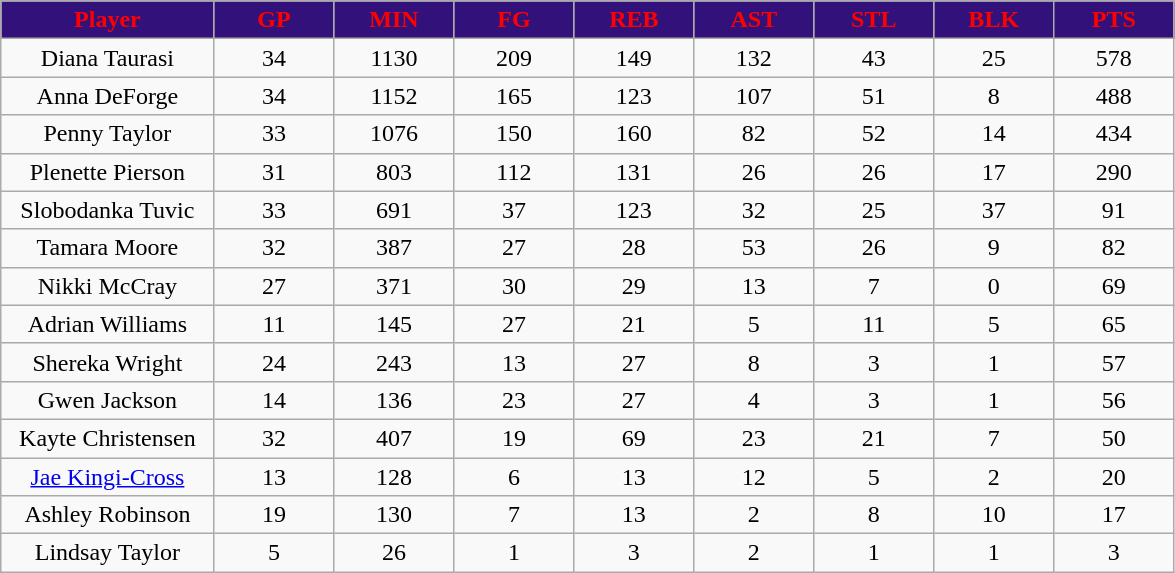<table class="wikitable sortable">
<tr>
<th style="background:#32127a; color:red; width:16%;">Player</th>
<th style="background:#32127a; color:red; width:9%;">GP</th>
<th style="background:#32127a; color:red; width:9%;">MIN</th>
<th style="background:#32127a; color:red; width:9%;">FG</th>
<th style="background:#32127a; color:red; width:9%;">REB</th>
<th style="background:#32127a; color:red; width:9%;">AST</th>
<th style="background:#32127a; color:red; width:9%;">STL</th>
<th style="background:#32127a; color:red; width:9%;">BLK</th>
<th style="background:#32127a; color:red; width:9%;">PTS</th>
</tr>
<tr style="text-align:center;">
<td>Diana Taurasi</td>
<td>34</td>
<td>1130</td>
<td>209</td>
<td>149</td>
<td>132</td>
<td>43</td>
<td>25</td>
<td>578</td>
</tr>
<tr style="text-align:center;">
<td>Anna DeForge</td>
<td>34</td>
<td>1152</td>
<td>165</td>
<td>123</td>
<td>107</td>
<td>51</td>
<td>8</td>
<td>488</td>
</tr>
<tr style="text-align:center;">
<td>Penny Taylor</td>
<td>33</td>
<td>1076</td>
<td>150</td>
<td>160</td>
<td>82</td>
<td>52</td>
<td>14</td>
<td>434</td>
</tr>
<tr style="text-align:center;">
<td>Plenette Pierson</td>
<td>31</td>
<td>803</td>
<td>112</td>
<td>131</td>
<td>26</td>
<td>26</td>
<td>17</td>
<td>290</td>
</tr>
<tr style="text-align:center;">
<td>Slobodanka Tuvic</td>
<td>33</td>
<td>691</td>
<td>37</td>
<td>123</td>
<td>32</td>
<td>25</td>
<td>37</td>
<td>91</td>
</tr>
<tr style="text-align:center;">
<td>Tamara Moore</td>
<td>32</td>
<td>387</td>
<td>27</td>
<td>28</td>
<td>53</td>
<td>26</td>
<td>9</td>
<td>82</td>
</tr>
<tr style="text-align:center;">
<td>Nikki McCray</td>
<td>27</td>
<td>371</td>
<td>30</td>
<td>29</td>
<td>13</td>
<td>7</td>
<td>0</td>
<td>69</td>
</tr>
<tr style="text-align:center;">
<td>Adrian Williams</td>
<td>11</td>
<td>145</td>
<td>27</td>
<td>21</td>
<td>5</td>
<td>11</td>
<td>5</td>
<td>65</td>
</tr>
<tr style="text-align:center;">
<td>Shereka Wright</td>
<td>24</td>
<td>243</td>
<td>13</td>
<td>27</td>
<td>8</td>
<td>3</td>
<td>1</td>
<td>57</td>
</tr>
<tr style="text-align:center;">
<td>Gwen Jackson</td>
<td>14</td>
<td>136</td>
<td>23</td>
<td>27</td>
<td>4</td>
<td>3</td>
<td>1</td>
<td>56</td>
</tr>
<tr style="text-align:center;">
<td>Kayte Christensen</td>
<td>32</td>
<td>407</td>
<td>19</td>
<td>69</td>
<td>23</td>
<td>21</td>
<td>7</td>
<td>50</td>
</tr>
<tr style="text-align:center;">
<td><a href='#'>Jae Kingi-Cross</a></td>
<td>13</td>
<td>128</td>
<td>6</td>
<td>13</td>
<td>12</td>
<td>5</td>
<td>2</td>
<td>20</td>
</tr>
<tr style="text-align:center;">
<td>Ashley Robinson</td>
<td>19</td>
<td>130</td>
<td>7</td>
<td>13</td>
<td>2</td>
<td>8</td>
<td>10</td>
<td>17</td>
</tr>
<tr style="text-align:center;">
<td>Lindsay Taylor</td>
<td>5</td>
<td>26</td>
<td>1</td>
<td>3</td>
<td>2</td>
<td>1</td>
<td>1</td>
<td>3</td>
</tr>
</table>
